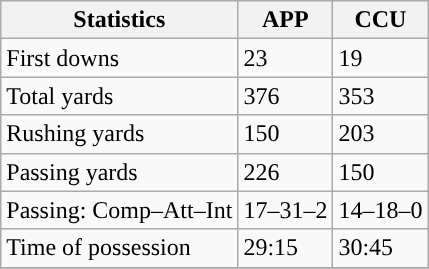<table class="wikitable" style="float: left;">
<tr>
<th>Statistics</th>
<th>APP</th>
<th>CCU</th>
</tr>
<tr>
<td>First downs</td>
<td>23</td>
<td>19</td>
</tr>
<tr>
<td>Total yards</td>
<td>376</td>
<td>353</td>
</tr>
<tr>
<td>Rushing yards</td>
<td>150</td>
<td>203</td>
</tr>
<tr>
<td>Passing yards</td>
<td>226</td>
<td>150</td>
</tr>
<tr>
<td>Passing: Comp–Att–Int</td>
<td>17–31–2</td>
<td>14–18–0</td>
</tr>
<tr>
<td>Time of possession</td>
<td>29:15</td>
<td>30:45</td>
</tr>
<tr>
</tr>
</table>
